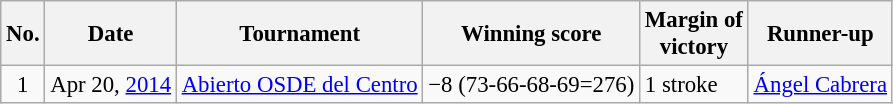<table class="wikitable" style="font-size:95%;">
<tr>
<th>No.</th>
<th>Date</th>
<th>Tournament</th>
<th>Winning score</th>
<th>Margin of<br>victory</th>
<th>Runner-up</th>
</tr>
<tr>
<td align=center>1</td>
<td align=right>Apr 20, <a href='#'>2014</a></td>
<td><a href='#'>Abierto OSDE del Centro</a></td>
<td>−8 (73-66-68-69=276)</td>
<td>1 stroke</td>
<td> <a href='#'>Ángel Cabrera</a></td>
</tr>
</table>
